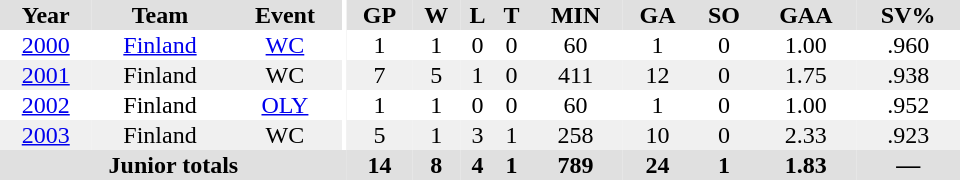<table border="0" cellpadding="1" cellspacing="0" ID="Table3" style="text-align:center; width:40em">
<tr ALIGN="center" bgcolor="#e0e0e0">
<th>Year</th>
<th>Team</th>
<th>Event</th>
<th rowspan="99" bgcolor="#ffffff"></th>
<th>GP</th>
<th>W</th>
<th>L</th>
<th>T</th>
<th>MIN</th>
<th>GA</th>
<th>SO</th>
<th>GAA</th>
<th>SV%</th>
</tr>
<tr>
<td><a href='#'>2000</a></td>
<td><a href='#'>Finland</a></td>
<td><a href='#'>WC</a></td>
<td>1</td>
<td>1</td>
<td>0</td>
<td>0</td>
<td>60</td>
<td>1</td>
<td>0</td>
<td>1.00</td>
<td>.960</td>
</tr>
<tr bgcolor="#f0f0f0">
<td><a href='#'>2001</a></td>
<td>Finland</td>
<td>WC</td>
<td>7</td>
<td>5</td>
<td>1</td>
<td>0</td>
<td>411</td>
<td>12</td>
<td>0</td>
<td>1.75</td>
<td>.938</td>
</tr>
<tr>
<td><a href='#'>2002</a></td>
<td>Finland</td>
<td><a href='#'>OLY</a></td>
<td>1</td>
<td>1</td>
<td>0</td>
<td>0</td>
<td>60</td>
<td>1</td>
<td>0</td>
<td>1.00</td>
<td>.952</td>
</tr>
<tr bgcolor="#f0f0f0">
<td><a href='#'>2003</a></td>
<td>Finland</td>
<td>WC</td>
<td>5</td>
<td>1</td>
<td>3</td>
<td>1</td>
<td>258</td>
<td>10</td>
<td>0</td>
<td>2.33</td>
<td>.923</td>
</tr>
<tr bgcolor="#e0e0e0">
<th colspan=4>Junior totals</th>
<th>14</th>
<th>8</th>
<th>4</th>
<th>1</th>
<th>789</th>
<th>24</th>
<th>1</th>
<th>1.83</th>
<th>—</th>
</tr>
</table>
